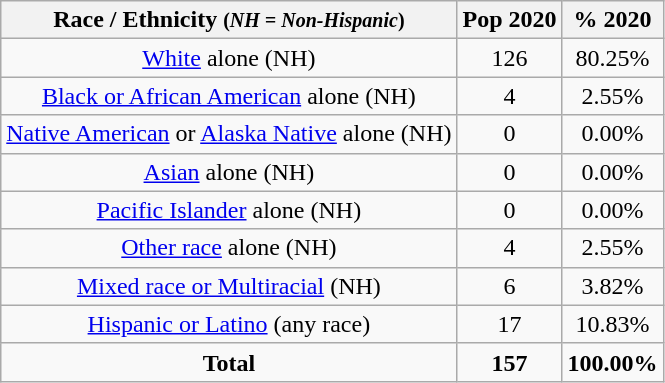<table class="wikitable" style="text-align:center;">
<tr>
<th>Race / Ethnicity <small>(<em>NH = Non-Hispanic</em>)</small></th>
<th>Pop 2020</th>
<th>% 2020</th>
</tr>
<tr>
<td><a href='#'>White</a> alone (NH)</td>
<td>126</td>
<td>80.25%</td>
</tr>
<tr>
<td><a href='#'>Black or African American</a> alone (NH)</td>
<td>4</td>
<td>2.55%</td>
</tr>
<tr>
<td><a href='#'>Native American</a> or <a href='#'>Alaska Native</a> alone (NH)</td>
<td>0</td>
<td>0.00%</td>
</tr>
<tr>
<td><a href='#'>Asian</a> alone (NH)</td>
<td>0</td>
<td>0.00%</td>
</tr>
<tr>
<td><a href='#'>Pacific Islander</a> alone (NH)</td>
<td>0</td>
<td>0.00%</td>
</tr>
<tr>
<td><a href='#'>Other race</a> alone (NH)</td>
<td>4</td>
<td>2.55%</td>
</tr>
<tr>
<td><a href='#'>Mixed race or Multiracial</a> (NH)</td>
<td>6</td>
<td>3.82%</td>
</tr>
<tr>
<td><a href='#'>Hispanic or Latino</a> (any race)</td>
<td>17</td>
<td>10.83%</td>
</tr>
<tr>
<td><strong>Total</strong></td>
<td><strong>157</strong></td>
<td><strong>100.00%</strong></td>
</tr>
</table>
